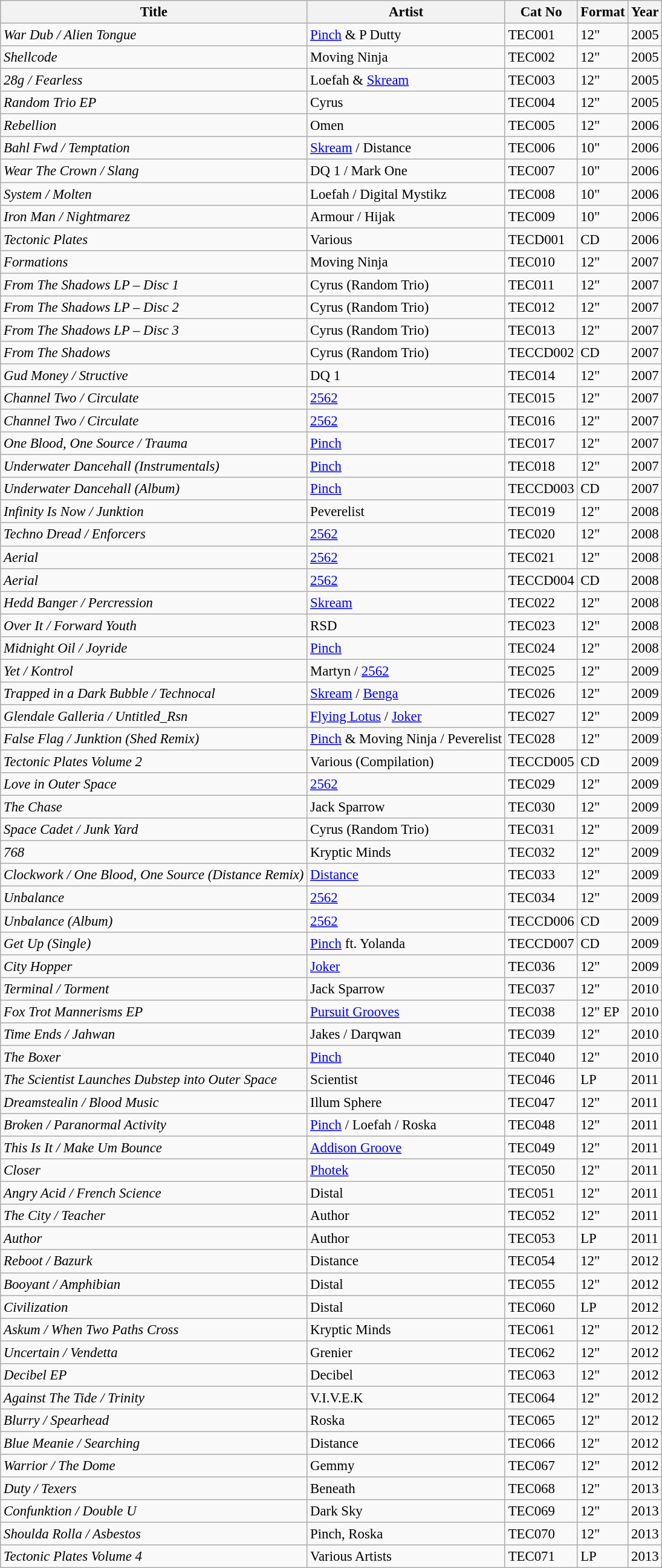<table class="sortable wikitable"  style="font-size:95%;">
<tr>
<th>Title</th>
<th>Artist</th>
<th>Cat No</th>
<th>Format</th>
<th>Year</th>
</tr>
<tr>
<td><em>War Dub / Alien Tongue</em></td>
<td><a href='#'>Pinch</a> & P Dutty</td>
<td>TEC001</td>
<td>12"</td>
<td>2005</td>
</tr>
<tr>
<td><em>Shellcode</em></td>
<td>Moving Ninja</td>
<td>TEC002</td>
<td>12"</td>
<td>2005</td>
</tr>
<tr>
<td><em>28g / Fearless</em></td>
<td>Loefah & <a href='#'>Skream</a></td>
<td>TEC003</td>
<td>12"</td>
<td>2005</td>
</tr>
<tr>
<td><em>Random Trio EP</em></td>
<td>Cyrus</td>
<td>TEC004</td>
<td>12"</td>
<td>2005</td>
</tr>
<tr>
<td><em>Rebellion</em></td>
<td>Omen</td>
<td>TEC005</td>
<td>12"</td>
<td>2006</td>
</tr>
<tr>
<td><em>Bahl Fwd / Temptation</em></td>
<td><a href='#'>Skream</a> / Distance</td>
<td>TEC006</td>
<td>10"</td>
<td>2006</td>
</tr>
<tr>
<td><em>Wear The Crown / Slang</em></td>
<td>DQ 1 / Mark One</td>
<td>TEC007</td>
<td>10"</td>
<td>2006</td>
</tr>
<tr>
<td><em>System / Molten</em></td>
<td>Loefah / Digital Mystikz</td>
<td>TEC008</td>
<td>10"</td>
<td>2006</td>
</tr>
<tr>
<td><em>Iron Man / Nightmarez</em></td>
<td>Armour / Hijak</td>
<td>TEC009</td>
<td>10"</td>
<td>2006</td>
</tr>
<tr>
<td><em>Tectonic Plates</em></td>
<td>Various</td>
<td>TECD001</td>
<td>CD</td>
<td>2006</td>
</tr>
<tr>
<td><em>Formations</em></td>
<td>Moving Ninja</td>
<td>TEC010</td>
<td>12"</td>
<td>2007</td>
</tr>
<tr>
<td><em>From The Shadows LP – Disc 1</em></td>
<td>Cyrus (Random Trio)</td>
<td>TEC011</td>
<td>12"</td>
<td>2007</td>
</tr>
<tr>
<td><em>From The Shadows LP – Disc 2</em></td>
<td>Cyrus (Random Trio)</td>
<td>TEC012</td>
<td>12"</td>
<td>2007</td>
</tr>
<tr>
<td><em>From The Shadows LP – Disc 3</em></td>
<td>Cyrus (Random Trio)</td>
<td>TEC013</td>
<td>12"</td>
<td>2007</td>
</tr>
<tr>
<td><em>From The Shadows</em></td>
<td>Cyrus (Random Trio)</td>
<td>TECCD002</td>
<td>CD</td>
<td>2007</td>
</tr>
<tr>
<td><em>Gud Money / Structive</em></td>
<td>DQ 1</td>
<td>TEC014</td>
<td>12"</td>
<td>2007</td>
</tr>
<tr>
<td><em>Channel Two / Circulate</em></td>
<td><a href='#'>2562</a></td>
<td>TEC015</td>
<td>12"</td>
<td>2007</td>
</tr>
<tr>
<td><em>Channel Two / Circulate</em></td>
<td><a href='#'>2562</a></td>
<td>TEC016</td>
<td>12"</td>
<td>2007</td>
</tr>
<tr>
<td><em>One Blood, One Source / Trauma</em></td>
<td><a href='#'>Pinch</a></td>
<td>TEC017</td>
<td>12"</td>
<td>2007</td>
</tr>
<tr>
<td><em>Underwater Dancehall (Instrumentals)</em></td>
<td><a href='#'>Pinch</a></td>
<td>TEC018</td>
<td>12"</td>
<td>2007</td>
</tr>
<tr>
<td><em>Underwater Dancehall (Album)</em></td>
<td><a href='#'>Pinch</a></td>
<td>TECCD003</td>
<td>CD</td>
<td>2007</td>
</tr>
<tr>
<td><em>Infinity Is Now / Junktion</em></td>
<td>Peverelist</td>
<td>TEC019</td>
<td>12"</td>
<td>2008</td>
</tr>
<tr>
<td><em>Techno Dread / Enforcers</em></td>
<td><a href='#'>2562</a></td>
<td>TEC020</td>
<td>12"</td>
<td>2008</td>
</tr>
<tr>
<td><em>Aerial</em></td>
<td><a href='#'>2562</a></td>
<td>TEC021</td>
<td>12"</td>
<td>2008</td>
</tr>
<tr>
<td><em>Aerial</em></td>
<td><a href='#'>2562</a></td>
<td>TECCD004</td>
<td>CD</td>
<td>2008</td>
</tr>
<tr>
<td><em>Hedd Banger / Percression</em></td>
<td><a href='#'>Skream</a></td>
<td>TEC022</td>
<td>12"</td>
<td>2008</td>
</tr>
<tr>
<td><em>Over It / Forward Youth</em></td>
<td>RSD</td>
<td>TEC023</td>
<td>12"</td>
<td>2008</td>
</tr>
<tr>
<td><em>Midnight Oil / Joyride</em></td>
<td><a href='#'>Pinch</a></td>
<td>TEC024</td>
<td>12"</td>
<td>2008</td>
</tr>
<tr>
<td><em>Yet / Kontrol</em></td>
<td>Martyn / <a href='#'>2562</a></td>
<td>TEC025</td>
<td>12"</td>
<td>2009</td>
</tr>
<tr>
<td><em>Trapped in a Dark Bubble / Technocal</em></td>
<td><a href='#'>Skream</a> / <a href='#'>Benga</a></td>
<td>TEC026</td>
<td>12"</td>
<td>2009</td>
</tr>
<tr>
<td><em>Glendale Galleria / Untitled_Rsn</em></td>
<td><a href='#'>Flying Lotus</a> / <a href='#'>Joker</a></td>
<td>TEC027</td>
<td>12"</td>
<td>2009</td>
</tr>
<tr>
<td><em>False Flag / Junktion (Shed Remix)</em></td>
<td><a href='#'>Pinch</a> & Moving Ninja / Peverelist</td>
<td>TEC028</td>
<td>12"</td>
<td>2009</td>
</tr>
<tr>
<td><em>Tectonic Plates Volume 2</em></td>
<td>Various (Compilation)</td>
<td>TECCD005</td>
<td>CD</td>
<td>2009</td>
</tr>
<tr>
<td><em>Love in Outer Space</em></td>
<td><a href='#'>2562</a></td>
<td>TEC029</td>
<td>12"</td>
<td>2009</td>
</tr>
<tr>
<td><em>The Chase</em></td>
<td>Jack Sparrow</td>
<td>TEC030</td>
<td>12"</td>
<td>2009</td>
</tr>
<tr>
<td><em>Space Cadet / Junk Yard</em></td>
<td>Cyrus (Random Trio)</td>
<td>TEC031</td>
<td>12"</td>
<td>2009</td>
</tr>
<tr>
<td><em>768</em></td>
<td>Kryptic Minds</td>
<td>TEC032</td>
<td>12"</td>
<td>2009</td>
</tr>
<tr>
<td><em>Clockwork / One Blood, One Source (Distance Remix)</em></td>
<td><a href='#'>Distance</a></td>
<td>TEC033</td>
<td>12"</td>
<td>2009</td>
</tr>
<tr>
<td><em>Unbalance</em></td>
<td><a href='#'>2562</a></td>
<td>TEC034</td>
<td>12"</td>
<td>2009</td>
</tr>
<tr>
<td><em>Unbalance (Album)</em></td>
<td><a href='#'>2562</a></td>
<td>TECCD006</td>
<td>CD</td>
<td>2009</td>
</tr>
<tr>
<td><em>Get Up (Single)</em></td>
<td><a href='#'>Pinch</a> ft. Yolanda</td>
<td>TECCD007</td>
<td>CD</td>
<td>2009</td>
</tr>
<tr>
<td><em>City Hopper</em></td>
<td><a href='#'>Joker</a></td>
<td>TEC036</td>
<td>12"</td>
<td>2009</td>
</tr>
<tr>
<td><em>Terminal / Torment</em></td>
<td>Jack Sparrow</td>
<td>TEC037</td>
<td>12"</td>
<td>2010</td>
</tr>
<tr>
<td><em>Fox Trot Mannerisms EP</em></td>
<td><a href='#'>Pursuit Grooves</a></td>
<td>TEC038</td>
<td>12" EP</td>
<td>2010</td>
</tr>
<tr>
<td><em>Time Ends / Jahwan</em></td>
<td>Jakes / Darqwan</td>
<td>TEC039</td>
<td>12"</td>
<td>2010</td>
</tr>
<tr>
<td><em>The Boxer</em></td>
<td><a href='#'>Pinch</a></td>
<td>TEC040</td>
<td>12"</td>
<td>2010</td>
</tr>
<tr>
<td><em>The Scientist Launches Dubstep into Outer Space</em></td>
<td>Scientist</td>
<td>TEC046</td>
<td>LP</td>
<td>2011</td>
</tr>
<tr>
<td><em>Dreamstealin / Blood Music</em></td>
<td>Illum Sphere</td>
<td>TEC047</td>
<td>12"</td>
<td>2011</td>
</tr>
<tr>
<td><em>Broken / Paranormal Activity</em></td>
<td><a href='#'>Pinch</a> / Loefah / Roska</td>
<td>TEC048</td>
<td>12"</td>
<td>2011</td>
</tr>
<tr>
<td><em>This Is It / Make Um Bounce</em></td>
<td><a href='#'>Addison Groove</a></td>
<td>TEC049</td>
<td>12"</td>
<td>2011</td>
</tr>
<tr>
<td><em>Closer</em></td>
<td><a href='#'>Photek</a></td>
<td>TEC050</td>
<td>12"</td>
<td>2011</td>
</tr>
<tr>
<td><em>Angry Acid / French Science</em></td>
<td>Distal</td>
<td>TEC051</td>
<td>12"</td>
<td>2011</td>
</tr>
<tr>
<td><em>The City / Teacher</em></td>
<td>Author</td>
<td>TEC052</td>
<td>12"</td>
<td>2011</td>
</tr>
<tr>
<td><em>Author</em></td>
<td>Author</td>
<td>TEC053</td>
<td>LP</td>
<td>2011</td>
</tr>
<tr>
<td><em>Reboot / Bazurk</em></td>
<td>Distance</td>
<td>TEC054</td>
<td>12"</td>
<td>2012</td>
</tr>
<tr>
<td><em>Booyant / Amphibian</em></td>
<td>Distal</td>
<td>TEC055</td>
<td>12"</td>
<td>2012</td>
</tr>
<tr>
<td><em>Civilization</em></td>
<td>Distal</td>
<td>TEC060</td>
<td>LP</td>
<td>2012</td>
</tr>
<tr>
<td><em>Askum / When Two Paths Cross</em></td>
<td>Kryptic Minds</td>
<td>TEC061</td>
<td>12"</td>
<td>2012</td>
</tr>
<tr>
<td><em>Uncertain / Vendetta</em></td>
<td>Grenier</td>
<td>TEC062</td>
<td>12"</td>
<td>2012</td>
</tr>
<tr>
<td><em>Decibel EP</em></td>
<td>Decibel</td>
<td>TEC063</td>
<td>12"</td>
<td>2012</td>
</tr>
<tr>
<td><em>Against The Tide / Trinity</em></td>
<td>V.I.V.E.K</td>
<td>TEC064</td>
<td>12"</td>
<td>2012</td>
</tr>
<tr>
<td><em>Blurry / Spearhead</em></td>
<td>Roska</td>
<td>TEC065</td>
<td>12"</td>
<td>2012</td>
</tr>
<tr>
<td><em>Blue Meanie / Searching</em></td>
<td>Distance</td>
<td>TEC066</td>
<td>12"</td>
<td>2012</td>
</tr>
<tr>
<td><em>Warrior / The Dome</em></td>
<td>Gemmy</td>
<td>TEC067</td>
<td>12"</td>
<td>2012</td>
</tr>
<tr>
<td><em>Duty / Texers</em></td>
<td>Beneath</td>
<td>TEC068</td>
<td>12"</td>
<td>2013</td>
</tr>
<tr>
<td><em>Confunktion / Double U</em></td>
<td>Dark Sky</td>
<td>TEC069</td>
<td>12"</td>
<td>2013</td>
</tr>
<tr>
<td><em>Shoulda Rolla / Asbestos</em></td>
<td>Pinch, Roska</td>
<td>TEC070</td>
<td>12"</td>
<td>2013</td>
</tr>
<tr>
<td><em>Tectonic Plates Volume 4</em></td>
<td>Various Artists</td>
<td>TEC071</td>
<td>LP</td>
<td>2013</td>
</tr>
</table>
